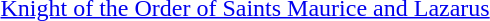<table>
<tr>
<td rowspan=2 style="width:60px; vertical-align:top;"></td>
<td><a href='#'>Knight of the Order of Saints Maurice and Lazarus</a></td>
</tr>
<tr>
<td></td>
</tr>
</table>
